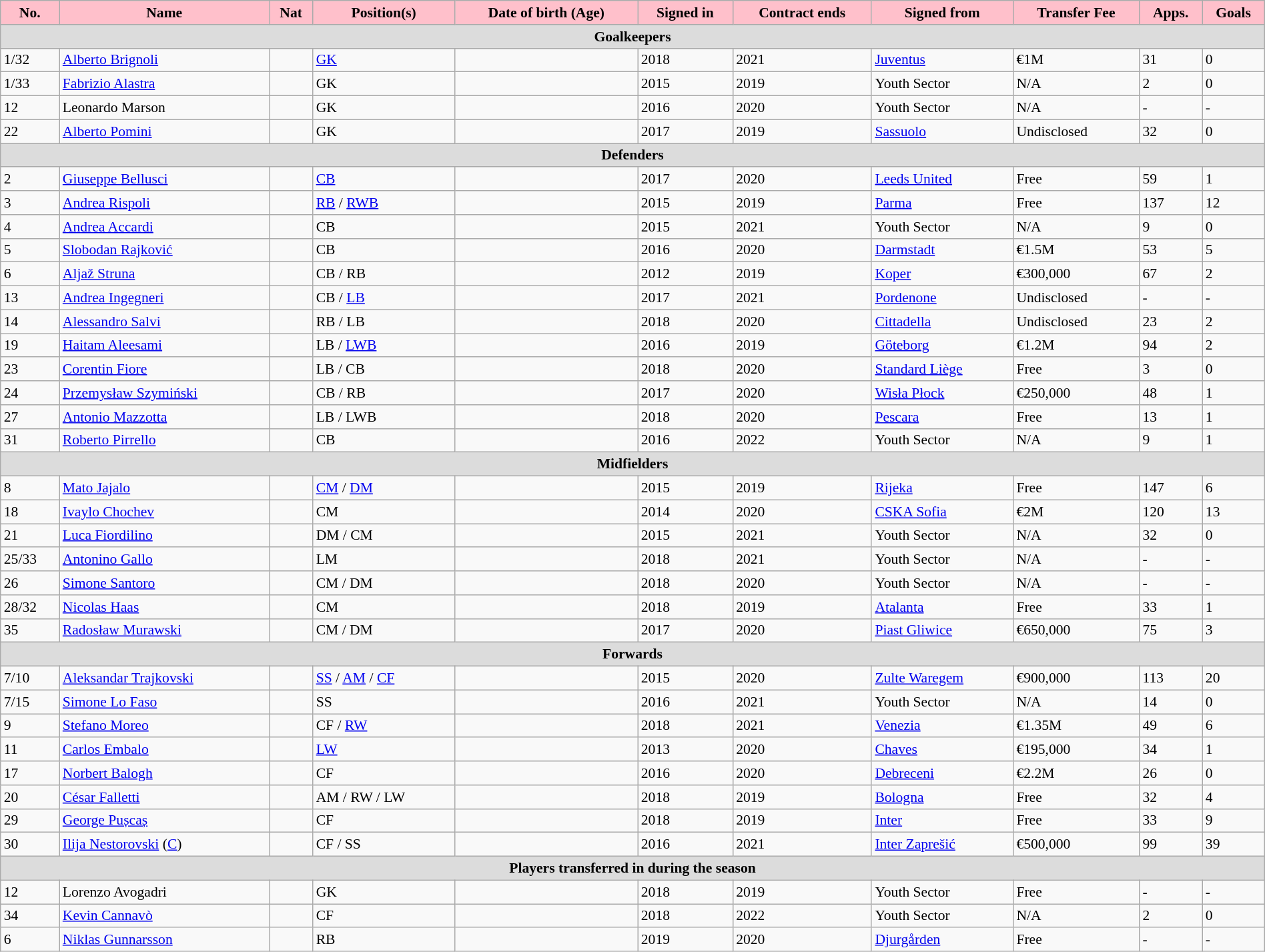<table class="wikitable" style="text-align:left; font-size:90%; width:100%;">
<tr>
<th style="background:pink; color:black; text-align:center;">No.</th>
<th style="background:pink; color:black; text-align:center;">Name</th>
<th style="background:pink; color:black; text-align:center;">Nat</th>
<th style="background:pink; color:black; text-align:center;">Position(s)</th>
<th style="background:pink; color:black; text-align:center;">Date of birth (Age)</th>
<th style="background:pink; color:black; text-align:center;">Signed in</th>
<th style="background:pink; color:black; text-align:center;">Contract ends</th>
<th style="background:pink; color:black; text-align:center;">Signed from</th>
<th style="background:pink; color:black; text-align:center;">Transfer Fee</th>
<th style="background:pink; color:black; text-align:center;">Apps.</th>
<th style="background:pink; color:black; text-align:center;">Goals</th>
</tr>
<tr>
<th colspan=11 style="background:#dcdcdc; text-align:center;">Goalkeepers</th>
</tr>
<tr>
<td>1/32</td>
<td><a href='#'>Alberto Brignoli</a></td>
<td></td>
<td><a href='#'>GK</a></td>
<td></td>
<td>2018</td>
<td>2021</td>
<td> <a href='#'>Juventus</a></td>
<td>€1M</td>
<td>31</td>
<td>0</td>
</tr>
<tr>
<td>1/33</td>
<td><a href='#'>Fabrizio Alastra</a></td>
<td></td>
<td>GK</td>
<td></td>
<td>2015</td>
<td>2019</td>
<td> Youth Sector</td>
<td>N/A</td>
<td>2</td>
<td>0</td>
</tr>
<tr>
<td>12</td>
<td>Leonardo Marson</td>
<td></td>
<td>GK</td>
<td></td>
<td>2016</td>
<td>2020</td>
<td> Youth Sector</td>
<td>N/A</td>
<td>-</td>
<td>-</td>
</tr>
<tr>
<td>22</td>
<td><a href='#'>Alberto Pomini</a></td>
<td></td>
<td>GK</td>
<td></td>
<td>2017</td>
<td>2019</td>
<td> <a href='#'>Sassuolo</a></td>
<td>Undisclosed</td>
<td>32</td>
<td>0</td>
</tr>
<tr>
<th colspan=11 style="background:#dcdcdc; text-align:center;">Defenders</th>
</tr>
<tr>
<td>2</td>
<td><a href='#'>Giuseppe Bellusci</a></td>
<td></td>
<td><a href='#'>CB</a></td>
<td></td>
<td>2017</td>
<td>2020</td>
<td> <a href='#'>Leeds United</a></td>
<td>Free</td>
<td>59</td>
<td>1</td>
</tr>
<tr>
<td>3</td>
<td><a href='#'>Andrea Rispoli</a></td>
<td></td>
<td><a href='#'>RB</a> / <a href='#'>RWB</a></td>
<td></td>
<td>2015</td>
<td>2019</td>
<td> <a href='#'>Parma</a></td>
<td>Free</td>
<td>137</td>
<td>12</td>
</tr>
<tr>
<td>4</td>
<td><a href='#'>Andrea Accardi</a></td>
<td></td>
<td>CB</td>
<td></td>
<td>2015</td>
<td>2021</td>
<td> Youth Sector</td>
<td>N/A</td>
<td>9</td>
<td>0</td>
</tr>
<tr>
<td>5</td>
<td><a href='#'>Slobodan Rajković</a></td>
<td></td>
<td>CB</td>
<td></td>
<td>2016</td>
<td>2020</td>
<td> <a href='#'>Darmstadt</a></td>
<td>€1.5M</td>
<td>53</td>
<td>5</td>
</tr>
<tr>
<td>6</td>
<td><a href='#'>Aljaž Struna</a></td>
<td></td>
<td>CB / RB</td>
<td></td>
<td>2012</td>
<td>2019</td>
<td> <a href='#'>Koper</a></td>
<td>€300,000</td>
<td>67</td>
<td>2</td>
</tr>
<tr>
<td>13</td>
<td><a href='#'>Andrea Ingegneri</a></td>
<td></td>
<td>CB / <a href='#'>LB</a></td>
<td></td>
<td>2017</td>
<td>2021</td>
<td> <a href='#'>Pordenone</a></td>
<td>Undisclosed</td>
<td>-</td>
<td>-</td>
</tr>
<tr>
<td>14</td>
<td><a href='#'>Alessandro Salvi</a></td>
<td></td>
<td>RB / LB</td>
<td></td>
<td>2018</td>
<td>2020</td>
<td> <a href='#'>Cittadella</a></td>
<td>Undisclosed</td>
<td>23</td>
<td>2</td>
</tr>
<tr>
<td>19</td>
<td><a href='#'>Haitam Aleesami</a></td>
<td></td>
<td>LB / <a href='#'>LWB</a></td>
<td></td>
<td>2016</td>
<td>2019</td>
<td> <a href='#'>Göteborg</a></td>
<td>€1.2M</td>
<td>94</td>
<td>2</td>
</tr>
<tr>
<td>23</td>
<td><a href='#'>Corentin Fiore</a></td>
<td></td>
<td>LB / CB</td>
<td></td>
<td>2018</td>
<td>2020</td>
<td> <a href='#'>Standard Liège</a></td>
<td>Free</td>
<td>3</td>
<td>0</td>
</tr>
<tr>
<td>24</td>
<td><a href='#'>Przemysław Szymiński</a></td>
<td></td>
<td>CB / RB</td>
<td></td>
<td>2017</td>
<td>2020</td>
<td> <a href='#'>Wisła Płock</a></td>
<td>€250,000</td>
<td>48</td>
<td>1</td>
</tr>
<tr>
<td>27</td>
<td><a href='#'>Antonio Mazzotta</a></td>
<td></td>
<td>LB / LWB</td>
<td></td>
<td>2018</td>
<td>2020</td>
<td> <a href='#'>Pescara</a></td>
<td>Free</td>
<td>13</td>
<td>1</td>
</tr>
<tr>
<td>31</td>
<td><a href='#'>Roberto Pirrello</a></td>
<td></td>
<td>CB</td>
<td></td>
<td>2016</td>
<td>2022</td>
<td> Youth Sector</td>
<td>N/A</td>
<td>9</td>
<td>1</td>
</tr>
<tr>
<th colspan=11 style="background:#dcdcdc; text-align:center;">Midfielders</th>
</tr>
<tr>
<td>8</td>
<td><a href='#'>Mato Jajalo</a></td>
<td></td>
<td><a href='#'>CM</a> / <a href='#'>DM</a></td>
<td></td>
<td>2015</td>
<td>2019</td>
<td> <a href='#'>Rijeka</a></td>
<td>Free</td>
<td>147</td>
<td>6</td>
</tr>
<tr>
<td>18</td>
<td><a href='#'>Ivaylo Chochev</a></td>
<td></td>
<td>CM</td>
<td></td>
<td>2014</td>
<td>2020</td>
<td> <a href='#'>CSKA Sofia</a></td>
<td>€2M</td>
<td>120</td>
<td>13</td>
</tr>
<tr>
<td>21</td>
<td><a href='#'>Luca Fiordilino</a></td>
<td></td>
<td>DM / CM</td>
<td></td>
<td>2015</td>
<td>2021</td>
<td> Youth Sector</td>
<td>N/A</td>
<td>32</td>
<td>0</td>
</tr>
<tr>
<td>25/33</td>
<td><a href='#'>Antonino Gallo</a></td>
<td></td>
<td>LM</td>
<td></td>
<td>2018</td>
<td>2021</td>
<td> Youth Sector</td>
<td>N/A</td>
<td>-</td>
<td>-</td>
</tr>
<tr>
<td>26</td>
<td><a href='#'>Simone Santoro</a></td>
<td></td>
<td>CM / DM</td>
<td></td>
<td>2018</td>
<td>2020</td>
<td> Youth Sector</td>
<td>N/A</td>
<td>-</td>
<td>-</td>
</tr>
<tr>
<td>28/32</td>
<td><a href='#'>Nicolas Haas</a></td>
<td></td>
<td>CM</td>
<td></td>
<td>2018</td>
<td>2019</td>
<td> <a href='#'>Atalanta</a></td>
<td>Free</td>
<td>33</td>
<td>1</td>
</tr>
<tr>
<td>35</td>
<td><a href='#'>Radosław Murawski</a></td>
<td></td>
<td>CM / DM</td>
<td></td>
<td>2017</td>
<td>2020</td>
<td> <a href='#'>Piast Gliwice</a></td>
<td>€650,000</td>
<td>75</td>
<td>3</td>
</tr>
<tr>
<th colspan=11 style="background:#dcdcdc; text-align:center;">Forwards</th>
</tr>
<tr>
<td>7/10</td>
<td><a href='#'>Aleksandar Trajkovski</a></td>
<td></td>
<td><a href='#'>SS</a> / <a href='#'>AM</a> / <a href='#'>CF</a></td>
<td></td>
<td>2015</td>
<td>2020</td>
<td> <a href='#'>Zulte Waregem</a></td>
<td>€900,000</td>
<td>113</td>
<td>20</td>
</tr>
<tr>
<td>7/15</td>
<td><a href='#'>Simone Lo Faso</a></td>
<td></td>
<td>SS</td>
<td></td>
<td>2016</td>
<td>2021</td>
<td> Youth Sector</td>
<td>N/A</td>
<td>14</td>
<td>0</td>
</tr>
<tr>
<td>9</td>
<td><a href='#'>Stefano Moreo</a></td>
<td></td>
<td>CF / <a href='#'>RW</a></td>
<td></td>
<td>2018</td>
<td>2021</td>
<td> <a href='#'>Venezia</a></td>
<td>€1.35M</td>
<td>49</td>
<td>6</td>
</tr>
<tr>
<td>11</td>
<td><a href='#'>Carlos Embalo</a></td>
<td></td>
<td><a href='#'>LW</a></td>
<td></td>
<td>2013</td>
<td>2020</td>
<td> <a href='#'>Chaves</a></td>
<td>€195,000</td>
<td>34</td>
<td>1</td>
</tr>
<tr>
<td>17</td>
<td><a href='#'>Norbert Balogh</a></td>
<td></td>
<td>CF</td>
<td></td>
<td>2016</td>
<td>2020</td>
<td> <a href='#'>Debreceni</a></td>
<td>€2.2M</td>
<td>26</td>
<td>0</td>
</tr>
<tr>
<td>20</td>
<td><a href='#'>César Falletti</a></td>
<td></td>
<td>AM / RW / LW</td>
<td></td>
<td>2018</td>
<td>2019</td>
<td> <a href='#'>Bologna</a></td>
<td>Free</td>
<td>32</td>
<td>4</td>
</tr>
<tr>
<td>29</td>
<td><a href='#'>George Pușcaș</a></td>
<td></td>
<td>CF</td>
<td></td>
<td>2018</td>
<td>2019</td>
<td> <a href='#'>Inter</a></td>
<td>Free</td>
<td>33</td>
<td>9</td>
</tr>
<tr>
<td>30</td>
<td><a href='#'>Ilija Nestorovski</a> (<a href='#'>C</a>)</td>
<td></td>
<td>CF / SS</td>
<td></td>
<td>2016</td>
<td>2021</td>
<td> <a href='#'>Inter Zaprešić</a></td>
<td>€500,000</td>
<td>99</td>
<td>39</td>
</tr>
<tr>
<th colspan=11 style="background:#DCDCDC; text-align:center;">Players transferred in during the season</th>
</tr>
<tr>
<td>12</td>
<td>Lorenzo Avogadri</td>
<td></td>
<td>GK</td>
<td></td>
<td>2018</td>
<td>2019</td>
<td> Youth Sector</td>
<td>Free</td>
<td>-</td>
<td>-</td>
</tr>
<tr>
<td>34</td>
<td><a href='#'>Kevin Cannavò</a></td>
<td></td>
<td>CF</td>
<td></td>
<td>2018</td>
<td>2022</td>
<td> Youth Sector</td>
<td>N/A</td>
<td>2</td>
<td>0</td>
</tr>
<tr>
<td>6</td>
<td><a href='#'>Niklas Gunnarsson</a></td>
<td></td>
<td>RB</td>
<td></td>
<td>2019</td>
<td>2020</td>
<td> <a href='#'>Djurgården</a></td>
<td>Free</td>
<td>-</td>
<td>-</td>
</tr>
</table>
